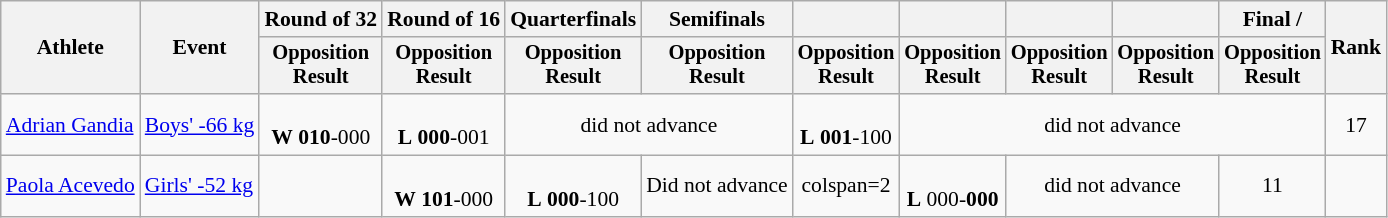<table class="wikitable" style="font-size:90%">
<tr>
<th rowspan="2">Athlete</th>
<th rowspan="2">Event</th>
<th>Round of 32</th>
<th>Round of 16</th>
<th>Quarterfinals</th>
<th>Semifinals</th>
<th></th>
<th></th>
<th></th>
<th></th>
<th>Final / </th>
<th rowspan=2>Rank</th>
</tr>
<tr style="font-size:95%">
<th>Opposition<br>Result</th>
<th>Opposition<br>Result</th>
<th>Opposition<br>Result</th>
<th>Opposition<br>Result</th>
<th>Opposition<br>Result</th>
<th>Opposition<br>Result</th>
<th>Opposition<br>Result</th>
<th>Opposition<br>Result</th>
<th>Opposition<br>Result</th>
</tr>
<tr align=center>
<td align=left><a href='#'>Adrian Gandia</a></td>
<td align=left><a href='#'>Boys' -66 kg</a></td>
<td><br><strong>W</strong> <strong>010</strong>-000</td>
<td><br><strong>L</strong> <strong>000</strong>-001</td>
<td colspan=2>did not advance</td>
<td><br><strong>L</strong> <strong>001</strong>-100</td>
<td colspan=4>did not advance</td>
<td>17</td>
</tr>
<tr align=center>
<td align=left><a href='#'>Paola Acevedo</a></td>
<td align=left><a href='#'>Girls' -52 kg</a></td>
<td></td>
<td><br><strong>W</strong> <strong>101</strong>-000</td>
<td><br><strong>L</strong> <strong>000</strong>-100</td>
<td>Did not advance</td>
<td>colspan=2 </td>
<td><br><strong>L</strong> 000-<strong>000</strong></td>
<td colspan=2>did not advance</td>
<td>11</td>
</tr>
</table>
